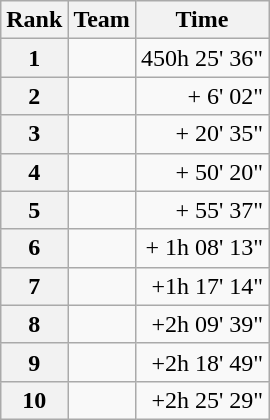<table class="wikitable">
<tr>
<th scope="col">Rank</th>
<th scope="col">Team</th>
<th scope="col">Time</th>
</tr>
<tr>
<th scope="row">1</th>
<td></td>
<td style="text-align:right;">450h 25' 36"</td>
</tr>
<tr>
<th scope="row">2</th>
<td></td>
<td style="text-align:right;">+ 6' 02"</td>
</tr>
<tr>
<th scope="row">3</th>
<td></td>
<td style="text-align:right;">+ 20' 35"</td>
</tr>
<tr>
<th scope="row">4</th>
<td></td>
<td style="text-align:right;">+ 50' 20"</td>
</tr>
<tr>
<th scope="row">5</th>
<td></td>
<td style="text-align:right;">+ 55' 37"</td>
</tr>
<tr>
<th scope="row">6</th>
<td></td>
<td style="text-align:right;">+ 1h 08' 13"</td>
</tr>
<tr>
<th scope="row">7</th>
<td></td>
<td style="text-align:right;">+1h 17' 14"</td>
</tr>
<tr>
<th scope="row">8</th>
<td></td>
<td style="text-align:right;">+2h 09' 39"</td>
</tr>
<tr>
<th scope="row">9</th>
<td></td>
<td style="text-align:right;">+2h 18' 49"</td>
</tr>
<tr>
<th scope="row">10</th>
<td></td>
<td style="text-align:right;">+2h 25' 29"</td>
</tr>
</table>
